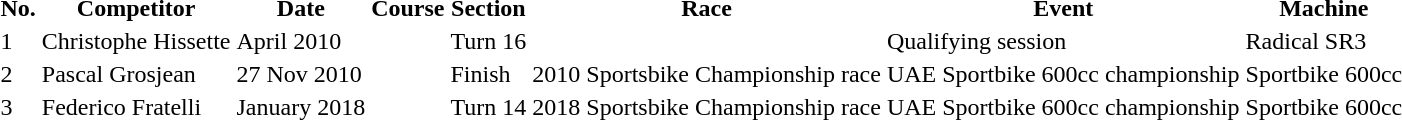<table>
<tr>
<th>No.</th>
<th>Competitor</th>
<th>Date</th>
<th>Course</th>
<th>Section</th>
<th>Race</th>
<th>Event</th>
<th>Machine</th>
</tr>
<tr>
<td>1</td>
<td> Christophe Hissette</td>
<td>April 2010</td>
<td></td>
<td>Turn 16</td>
<td></td>
<td>Qualifying session</td>
<td>Radical SR3</td>
</tr>
<tr>
<td>2</td>
<td> Pascal Grosjean</td>
<td>27 Nov 2010</td>
<td></td>
<td>Finish</td>
<td>2010 Sportsbike Championship race</td>
<td>UAE Sportbike 600cc championship</td>
<td>Sportbike 600cc</td>
</tr>
<tr>
<td>3</td>
<td> Federico Fratelli</td>
<td>January 2018</td>
<td></td>
<td>Turn 14</td>
<td>2018 Sportsbike Championship race</td>
<td>UAE Sportbike 600cc championship</td>
<td>Sportbike 600cc</td>
</tr>
</table>
